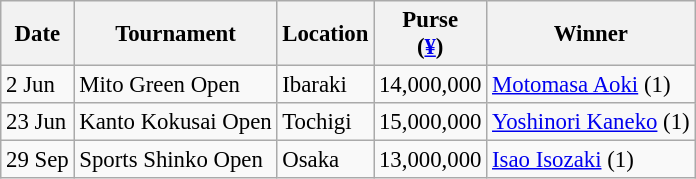<table class="wikitable" style="font-size:95%">
<tr>
<th>Date</th>
<th>Tournament</th>
<th>Location</th>
<th>Purse<br>(<a href='#'>¥</a>)</th>
<th>Winner</th>
</tr>
<tr>
<td>2 Jun</td>
<td>Mito Green Open</td>
<td>Ibaraki</td>
<td align=right>14,000,000</td>
<td> <a href='#'>Motomasa Aoki</a> (1)</td>
</tr>
<tr>
<td>23 Jun</td>
<td>Kanto Kokusai Open</td>
<td>Tochigi</td>
<td align=right>15,000,000</td>
<td> <a href='#'>Yoshinori Kaneko</a> (1)</td>
</tr>
<tr>
<td>29 Sep</td>
<td>Sports Shinko Open</td>
<td>Osaka</td>
<td align=right>13,000,000</td>
<td> <a href='#'>Isao Isozaki</a> (1)</td>
</tr>
</table>
